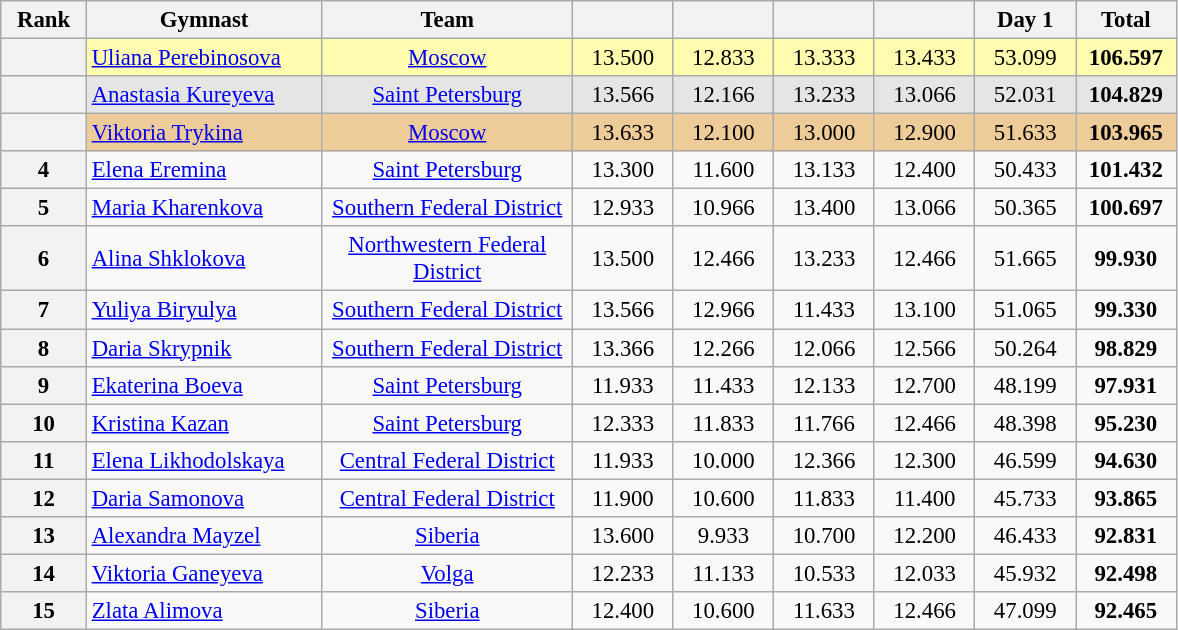<table class="wikitable sortable" style="text-align:center; font-size:95%">
<tr>
<th scope="col" style="width:50px;">Rank</th>
<th scope="col" style="width:150px;">Gymnast</th>
<th scope="col" style="width:160px;">Team</th>
<th scope="col" style="width:60px;"></th>
<th scope="col" style="width:60px;"></th>
<th scope="col" style="width:60px;"></th>
<th scope="col" style="width:60px;"></th>
<th scope="col" style="width:60px;">Day 1</th>
<th scope="col" style="width:60px;">Total</th>
</tr>
<tr style="background:#fffcaf;">
<th scope=row style="text-align:center"></th>
<td align=left><a href='#'>Uliana Perebinosova</a></td>
<td><a href='#'>Moscow</a></td>
<td>13.500</td>
<td>12.833</td>
<td>13.333</td>
<td>13.433</td>
<td>53.099</td>
<td><strong>106.597</strong></td>
</tr>
<tr style="background:#e5e5e5;">
<th scope=row style="text-align:center"></th>
<td align=left><a href='#'>Anastasia Kureyeva</a></td>
<td><a href='#'>Saint Petersburg</a></td>
<td>13.566</td>
<td>12.166</td>
<td>13.233</td>
<td>13.066</td>
<td>52.031</td>
<td><strong>104.829</strong></td>
</tr>
<tr style="background:#ec9;">
<th scope=row style="text-align:center"></th>
<td align=left><a href='#'>Viktoria Trykina</a></td>
<td><a href='#'>Moscow</a></td>
<td>13.633</td>
<td>12.100</td>
<td>13.000</td>
<td>12.900</td>
<td>51.633</td>
<td><strong>103.965</strong></td>
</tr>
<tr>
<th scope=row style="text-align:center">4</th>
<td align=left><a href='#'>Elena Eremina</a></td>
<td><a href='#'>Saint Petersburg</a></td>
<td>13.300</td>
<td>11.600</td>
<td>13.133</td>
<td>12.400</td>
<td>50.433</td>
<td><strong>101.432</strong></td>
</tr>
<tr>
<th scope=row style="text-align:center">5</th>
<td align=left><a href='#'>Maria Kharenkova</a></td>
<td><a href='#'>Southern Federal District</a></td>
<td>12.933</td>
<td>10.966</td>
<td>13.400</td>
<td>13.066</td>
<td>50.365</td>
<td><strong>100.697</strong></td>
</tr>
<tr>
<th scope=row style="text-align:center">6</th>
<td align=left><a href='#'>Alina Shklokova</a></td>
<td><a href='#'>Northwestern Federal District</a></td>
<td>13.500</td>
<td>12.466</td>
<td>13.233</td>
<td>12.466</td>
<td>51.665</td>
<td><strong>99.930</strong></td>
</tr>
<tr>
<th scope=row style="text-align:center">7</th>
<td align=left><a href='#'>Yuliya Biryulya</a></td>
<td><a href='#'>Southern Federal District</a></td>
<td>13.566</td>
<td>12.966</td>
<td>11.433</td>
<td>13.100</td>
<td>51.065</td>
<td><strong>99.330</strong></td>
</tr>
<tr>
<th scope=row style="text-align:center">8</th>
<td align=left><a href='#'>Daria Skrypnik</a></td>
<td><a href='#'>Southern Federal District</a></td>
<td>13.366</td>
<td>12.266</td>
<td>12.066</td>
<td>12.566</td>
<td>50.264</td>
<td><strong>98.829</strong></td>
</tr>
<tr>
<th scope=row style="text-align:center">9</th>
<td align=left><a href='#'>Ekaterina Boeva</a></td>
<td><a href='#'>Saint Petersburg</a></td>
<td>11.933</td>
<td>11.433</td>
<td>12.133</td>
<td>12.700</td>
<td>48.199</td>
<td><strong>97.931</strong></td>
</tr>
<tr>
<th scope=row style="text-align:center">10</th>
<td align=left><a href='#'>Kristina Kazan</a></td>
<td><a href='#'>Saint Petersburg</a></td>
<td>12.333</td>
<td>11.833</td>
<td>11.766</td>
<td>12.466</td>
<td>48.398</td>
<td><strong>95.230</strong></td>
</tr>
<tr>
<th scope=row style="text-align:center">11</th>
<td align=left><a href='#'>Elena Likhodolskaya</a></td>
<td><a href='#'>Central Federal District</a></td>
<td>11.933</td>
<td>10.000</td>
<td>12.366</td>
<td>12.300</td>
<td>46.599</td>
<td><strong>94.630</strong></td>
</tr>
<tr>
<th scope=row style="text-align:center">12</th>
<td align=left><a href='#'>Daria Samonova</a></td>
<td><a href='#'>Central Federal District</a></td>
<td>11.900</td>
<td>10.600</td>
<td>11.833</td>
<td>11.400</td>
<td>45.733</td>
<td><strong>93.865</strong></td>
</tr>
<tr>
<th scope=row style="text-align:center">13</th>
<td align=left><a href='#'>Alexandra Mayzel</a></td>
<td><a href='#'>Siberia</a></td>
<td>13.600</td>
<td>9.933</td>
<td>10.700</td>
<td>12.200</td>
<td>46.433</td>
<td><strong>92.831</strong></td>
</tr>
<tr>
<th scope=row style="text-align:center">14</th>
<td align=left><a href='#'>Viktoria Ganeyeva</a></td>
<td><a href='#'>Volga</a></td>
<td>12.233</td>
<td>11.133</td>
<td>10.533</td>
<td>12.033</td>
<td>45.932</td>
<td><strong>92.498</strong></td>
</tr>
<tr>
<th scope=row style="text-align:center">15</th>
<td align=left><a href='#'>Zlata Alimova</a></td>
<td><a href='#'>Siberia</a></td>
<td>12.400</td>
<td>10.600</td>
<td>11.633</td>
<td>12.466</td>
<td>47.099</td>
<td><strong>92.465</strong></td>
</tr>
</table>
